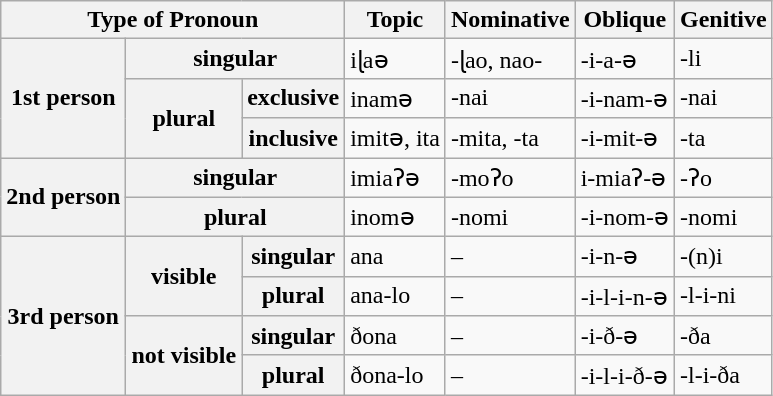<table class="wikitable">
<tr>
<th colspan="3">Type of Pronoun</th>
<th>Topic</th>
<th>Nominative</th>
<th>Oblique</th>
<th>Genitive</th>
</tr>
<tr>
<th rowspan="3">1st person</th>
<th colspan="2">singular</th>
<td>iɭaə</td>
<td>-ɭao, nao-</td>
<td>-i-a-ə</td>
<td>-li</td>
</tr>
<tr>
<th rowspan="2">plural</th>
<th>exclusive</th>
<td>inamə</td>
<td>-nai</td>
<td>-i-nam-ə</td>
<td>-nai</td>
</tr>
<tr>
<th>inclusive</th>
<td>imitə, ita</td>
<td>-mita, -ta</td>
<td>-i-mit-ə</td>
<td>-ta</td>
</tr>
<tr>
<th rowspan="2">2nd person</th>
<th colspan="2">singular</th>
<td>imiaʔə</td>
<td>-moʔo</td>
<td>i-miaʔ-ə</td>
<td>-ʔo</td>
</tr>
<tr>
<th colspan="2">plural</th>
<td>inomə</td>
<td>-nomi</td>
<td>-i-nom-ə</td>
<td>-nomi</td>
</tr>
<tr>
<th rowspan="4">3rd person</th>
<th rowspan="2">visible</th>
<th>singular</th>
<td>ana</td>
<td>–</td>
<td>-i-n-ə</td>
<td>-(n)i</td>
</tr>
<tr>
<th>plural</th>
<td>ana-lo</td>
<td>–</td>
<td>-i-l-i-n-ə</td>
<td>-l-i-ni</td>
</tr>
<tr>
<th rowspan="2">not visible</th>
<th>singular</th>
<td>ðona</td>
<td>–</td>
<td>-i-ð-ə</td>
<td>-ða</td>
</tr>
<tr>
<th>plural</th>
<td>ðona-lo</td>
<td>–</td>
<td>-i-l-i-ð-ə</td>
<td>-l-i-ða</td>
</tr>
</table>
